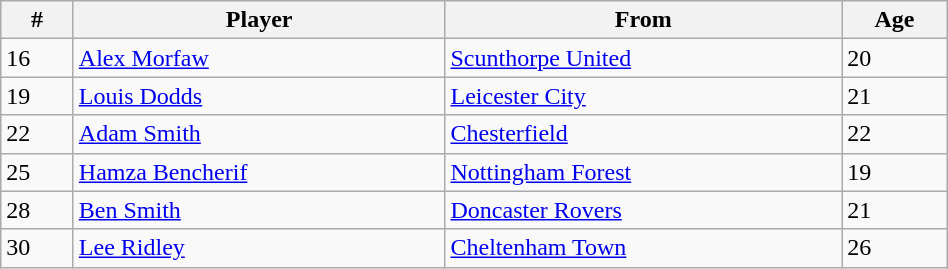<table class="wikitable" style="text-align:center; width:50%; text-align:left">
<tr>
<th>#</th>
<th>Player</th>
<th>From</th>
<th>Age</th>
</tr>
<tr --->
<td>16</td>
<td> <a href='#'>Alex Morfaw</a></td>
<td><a href='#'>Scunthorpe United</a></td>
<td>20</td>
</tr>
<tr --->
<td>19</td>
<td> <a href='#'>Louis Dodds</a></td>
<td><a href='#'>Leicester City</a></td>
<td>21</td>
</tr>
<tr --->
<td>22</td>
<td> <a href='#'>Adam Smith</a></td>
<td><a href='#'>Chesterfield</a></td>
<td>22</td>
</tr>
<tr --->
<td>25</td>
<td> <a href='#'>Hamza Bencherif</a></td>
<td><a href='#'>Nottingham Forest</a></td>
<td>19</td>
</tr>
<tr --->
<td>28</td>
<td> <a href='#'>Ben Smith</a></td>
<td><a href='#'>Doncaster Rovers</a></td>
<td>21</td>
</tr>
<tr --->
<td>30</td>
<td> <a href='#'>Lee Ridley</a></td>
<td><a href='#'>Cheltenham Town</a></td>
<td>26</td>
</tr>
</table>
